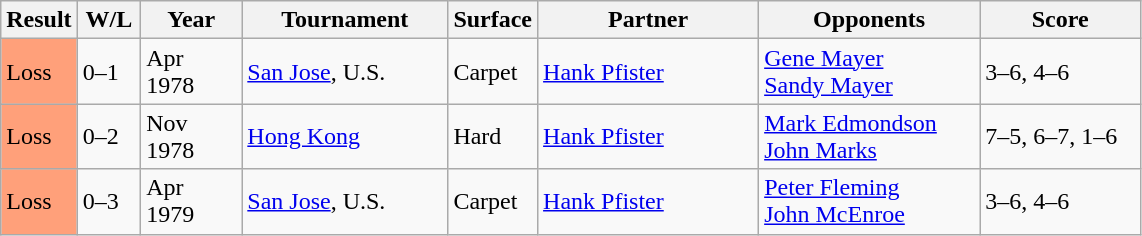<table class="sortable wikitable">
<tr>
<th style="width:40px">Result</th>
<th style="width:35px" class="unsortable">W/L</th>
<th style="width:60px">Year</th>
<th style="width:130px">Tournament</th>
<th style="width:50px">Surface</th>
<th style="width:140px">Partner</th>
<th style="width:140px">Opponents</th>
<th style="width:100px" class="unsortable">Score</th>
</tr>
<tr>
<td style="background:#ffa07a;">Loss</td>
<td>0–1</td>
<td>Apr 1978</td>
<td><a href='#'>San Jose</a>, U.S.</td>
<td>Carpet</td>
<td> <a href='#'>Hank Pfister</a></td>
<td> <a href='#'>Gene Mayer</a><br> <a href='#'>Sandy Mayer</a></td>
<td>3–6, 4–6</td>
</tr>
<tr>
<td style="background:#ffa07a;">Loss</td>
<td>0–2</td>
<td>Nov 1978</td>
<td><a href='#'>Hong Kong</a></td>
<td>Hard</td>
<td> <a href='#'>Hank Pfister</a></td>
<td> <a href='#'>Mark Edmondson</a><br> <a href='#'>John Marks</a></td>
<td>7–5, 6–7, 1–6</td>
</tr>
<tr>
<td style="background:#ffa07a;">Loss</td>
<td>0–3</td>
<td>Apr 1979</td>
<td><a href='#'>San Jose</a>, U.S.</td>
<td>Carpet</td>
<td> <a href='#'>Hank Pfister</a></td>
<td> <a href='#'>Peter Fleming</a><br> <a href='#'>John McEnroe</a></td>
<td>3–6, 4–6</td>
</tr>
</table>
